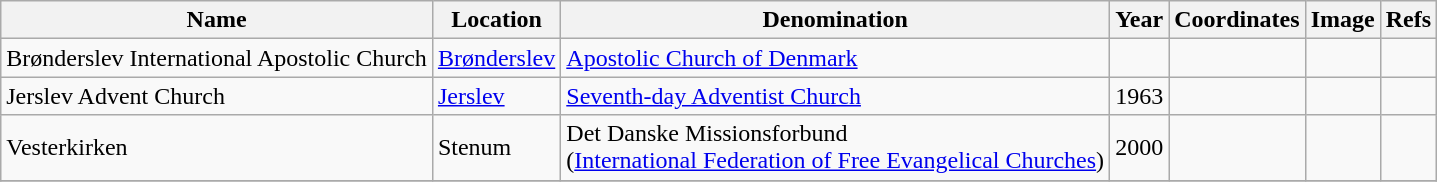<table class="wikitable sortable">
<tr>
<th>Name</th>
<th>Location</th>
<th>Denomination</th>
<th>Year</th>
<th>Coordinates</th>
<th>Image</th>
<th>Refs</th>
</tr>
<tr>
<td>Brønderslev International Apostolic Church</td>
<td><a href='#'>Brønderslev</a></td>
<td><a href='#'>Apostolic Church of Denmark</a></td>
<td></td>
<td></td>
<td></td>
<td></td>
</tr>
<tr>
<td>Jerslev Advent Church</td>
<td><a href='#'>Jerslev</a></td>
<td><a href='#'>Seventh-day Adventist Church</a></td>
<td>1963</td>
<td></td>
<td></td>
<td></td>
</tr>
<tr>
<td>Vesterkirken</td>
<td>Stenum</td>
<td>Det Danske Missionsforbund <br>(<a href='#'>International Federation of Free Evangelical Churches</a>)</td>
<td>2000</td>
<td></td>
<td></td>
<td></td>
</tr>
<tr>
</tr>
</table>
